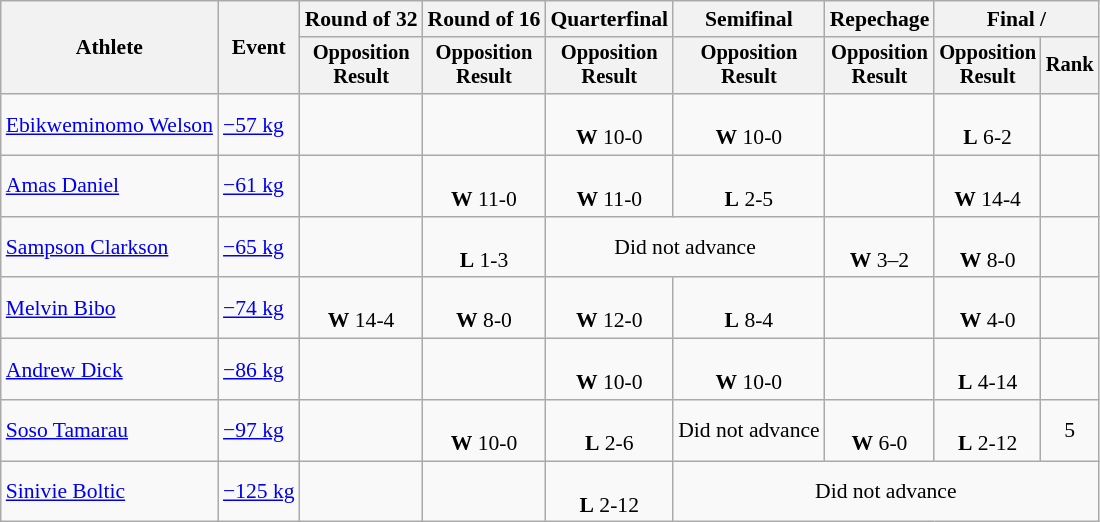<table class="wikitable" style="font-size:90%">
<tr>
<th rowspan=2>Athlete</th>
<th rowspan=2>Event</th>
<th>Round of 32</th>
<th>Round of 16</th>
<th>Quarterfinal</th>
<th>Semifinal</th>
<th>Repechage</th>
<th colspan=2>Final / </th>
</tr>
<tr style="font-size: 95%">
<th>Opposition<br>Result</th>
<th>Opposition<br>Result</th>
<th>Opposition<br>Result</th>
<th>Opposition<br>Result</th>
<th>Opposition<br>Result</th>
<th>Opposition<br>Result</th>
<th>Rank</th>
</tr>
<tr align=center>
<td align=left><a href='#'>Ebikweminomo Welson</a></td>
<td align=left><a href='#'>−57 kg</a></td>
<td></td>
<td></td>
<td><br><strong>W</strong> 10-0</td>
<td><br><strong>W</strong> 10-0</td>
<td></td>
<td><br><strong>L</strong> 6-2</td>
<td></td>
</tr>
<tr align=center>
<td align=left><a href='#'>Amas Daniel</a></td>
<td align=left><a href='#'>−61 kg</a></td>
<td></td>
<td><br><strong>W</strong> 11-0</td>
<td><br><strong>W</strong> 11-0</td>
<td><br><strong>L</strong> 2-5</td>
<td></td>
<td><br><strong>W</strong> 14-4</td>
<td></td>
</tr>
<tr align=center>
<td align=left><a href='#'>Sampson Clarkson</a></td>
<td align=left><a href='#'>−65 kg</a></td>
<td></td>
<td><br><strong>L</strong> 1-3</td>
<td colspan=2>Did not advance</td>
<td><br><strong>W</strong> 3–2</td>
<td><br><strong>W</strong> 8-0</td>
<td></td>
</tr>
<tr align=center>
<td align=left><a href='#'>Melvin Bibo</a></td>
<td align=left><a href='#'>−74 kg</a></td>
<td><br><strong>W</strong> 14-4</td>
<td><br><strong>W</strong> 8-0</td>
<td><br><strong>W</strong> 12-0</td>
<td><br><strong>L</strong> 8-4</td>
<td></td>
<td><br><strong>W</strong> 4-0</td>
<td></td>
</tr>
<tr align=center>
<td align=left><a href='#'>Andrew Dick</a></td>
<td align=left><a href='#'>−86 kg</a></td>
<td></td>
<td></td>
<td><br><strong>W</strong> 10-0</td>
<td><br><strong>W</strong> 10-0</td>
<td></td>
<td><br><strong>L</strong> 4-14</td>
<td></td>
</tr>
<tr align=center>
<td align=left><a href='#'>Soso Tamarau</a></td>
<td align=left><a href='#'>−97 kg</a></td>
<td></td>
<td><br><strong>W</strong> 10-0</td>
<td><br><strong>L</strong> 2-6</td>
<td>Did not advance</td>
<td><br><strong>W</strong> 6-0</td>
<td><br><strong>L</strong> 2-12</td>
<td>5</td>
</tr>
<tr align=center>
<td align=left><a href='#'>Sinivie Boltic</a></td>
<td align=left><a href='#'>−125 kg</a></td>
<td></td>
<td></td>
<td><br><strong>L</strong> 2-12</td>
<td colspan=5>Did not advance</td>
</tr>
</table>
